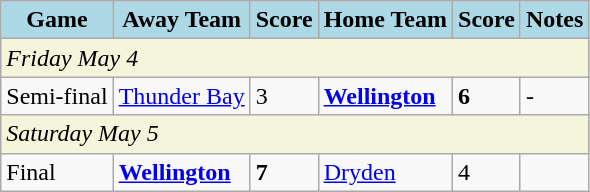<table class="wikitable">
<tr>
<th style="background:lightblue;">Game</th>
<th style="background:lightblue;">Away Team</th>
<th style="background:lightblue;">Score</th>
<th style="background:lightblue;">Home Team</th>
<th style="background:lightblue;">Score</th>
<th style="background:lightblue;">Notes</th>
</tr>
<tr bgcolor=beige>
<td colspan=6><em>Friday May 4</em></td>
</tr>
<tr>
<td>Semi-final</td>
<td><a href='#'>Thunder Bay</a></td>
<td>3</td>
<td><strong><a href='#'>Wellington</a></strong></td>
<td><strong>6</strong></td>
<td>-</td>
</tr>
<tr bgcolor=beige>
<td colspan=6><em>Saturday May 5</em></td>
</tr>
<tr>
<td>Final</td>
<td><strong><a href='#'>Wellington</a></strong></td>
<td><strong>7</strong></td>
<td><a href='#'>Dryden</a></td>
<td>4</td>
</tr>
</table>
